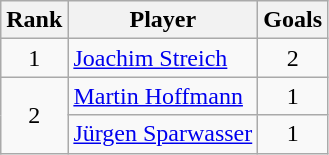<table class="wikitable" style="text-align: left;">
<tr>
<th>Rank</th>
<th>Player</th>
<th>Goals</th>
</tr>
<tr>
<td align=center>1</td>
<td><a href='#'>Joachim Streich</a></td>
<td align=center>2</td>
</tr>
<tr>
<td rowspan=2 align=center>2</td>
<td><a href='#'>Martin Hoffmann</a></td>
<td align=center>1</td>
</tr>
<tr>
<td><a href='#'>Jürgen Sparwasser</a></td>
<td align=center>1</td>
</tr>
</table>
